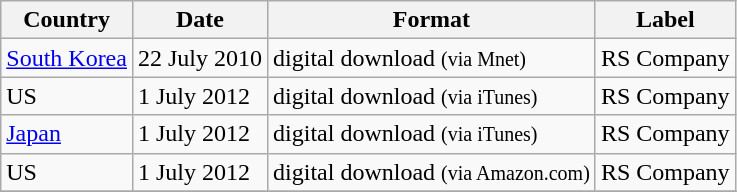<table class="wikitable">
<tr>
<th>Country</th>
<th>Date</th>
<th>Format</th>
<th>Label</th>
</tr>
<tr>
<td><a href='#'>South Korea</a></td>
<td>22 July 2010</td>
<td rowspan="1">digital download <small>(via Mnet)</small></td>
<td>RS Company</td>
</tr>
<tr>
<td>US</td>
<td>1 July 2012</td>
<td rowspan="1">digital download <small>(via iTunes)</small></td>
<td>RS Company</td>
</tr>
<tr>
<td><a href='#'>Japan</a></td>
<td>1 July 2012</td>
<td rowspan="1">digital download <small>(via iTunes)</small></td>
<td>RS Company</td>
</tr>
<tr>
<td>US</td>
<td>1 July 2012</td>
<td rowspan="1">digital download <small>(via Amazon.com)</small></td>
<td>RS Company</td>
</tr>
<tr>
</tr>
</table>
